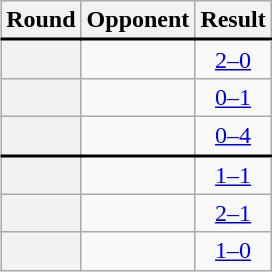<table class="wikitable plainrowheaders" style="text-align:center;margin-left:1em;float:right;clear:right">
<tr>
<th scope="col">Round</th>
<th scope="col">Opponent</th>
<th scope="col">Result</th>
</tr>
<tr style="border-top: 2px solid black;">
<th scope="row" style="text-align: center;"></th>
<td align="left"></td>
<td><a href='#'>2–0</a></td>
</tr>
<tr>
<th scope="row" style="text-align: center;"></th>
<td align="left"></td>
<td><a href='#'>0–1</a></td>
</tr>
<tr>
<th scope="row" style="text-align: center;"></th>
<td align="left"></td>
<td><a href='#'>0–4</a></td>
</tr>
<tr style="border-top: 2px solid black;">
<th scope="row" style="text-align: center;"></th>
<td align="left"></td>
<td><a href='#'>1–1</a> <br></td>
</tr>
<tr>
<th scope="row" style="text-align: center;"></th>
<td align="left"></td>
<td><a href='#'>2–1</a> </td>
</tr>
<tr>
<th scope="row" style="text-align: center;"></th>
<td align="left"></td>
<td><a href='#'>1–0</a></td>
</tr>
</table>
